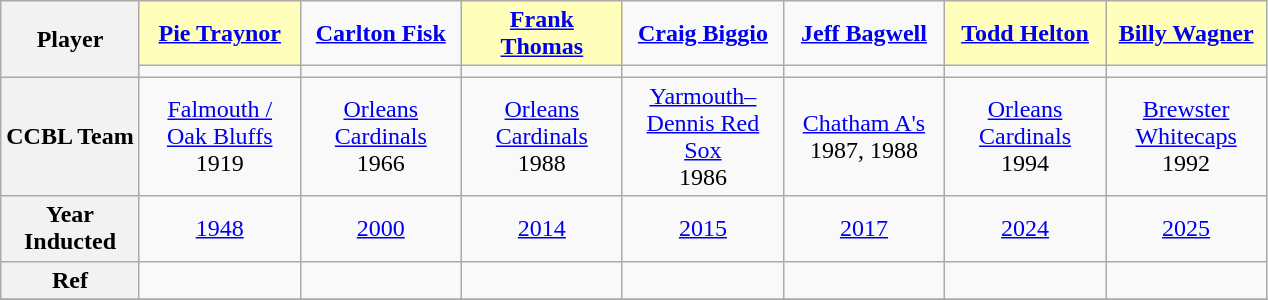<table class="wikitable" style="text-align:center">
<tr>
<th scope="row" rowspan="2">Player</th>
<td style="width: 100px; background:#ffb"><strong><a href='#'>Pie Traynor</a></strong></td>
<td style="width: 100px;"><strong><a href='#'>Carlton Fisk</a></strong></td>
<td style="width: 100px; background:#ffb"><strong><a href='#'>Frank Thomas</a></strong></td>
<td style="width: 100px;"><strong><a href='#'>Craig Biggio</a></strong></td>
<td style="width: 100px;"><strong><a href='#'>Jeff Bagwell</a></strong></td>
<td style="width: 100px; background:#ffb"><strong><a href='#'>Todd Helton</a></strong></td>
<td style="width: 100px; background:#ffb"><strong><a href='#'>Billy Wagner</a></strong></td>
</tr>
<tr>
<td></td>
<td></td>
<td></td>
<td></td>
<td></td>
<td></td>
<td></td>
</tr>
<tr>
<th scope="row">CCBL Team</th>
<td><a href='#'>Falmouth /<br>Oak Bluffs</a><br>1919</td>
<td><a href='#'>Orleans Cardinals</a><br>1966</td>
<td><a href='#'>Orleans Cardinals</a><br>1988</td>
<td><a href='#'>Yarmouth–Dennis Red Sox</a><br>1986</td>
<td><a href='#'>Chatham A's</a><br>1987, 1988</td>
<td><a href='#'>Orleans Cardinals</a><br>1994</td>
<td><a href='#'>Brewster Whitecaps</a><br>1992</td>
</tr>
<tr>
<th scope="row">Year<br>Inducted</th>
<td><a href='#'>1948</a></td>
<td><a href='#'>2000</a></td>
<td><a href='#'>2014</a></td>
<td><a href='#'>2015</a></td>
<td><a href='#'>2017</a></td>
<td><a href='#'>2024</a></td>
<td><a href='#'>2025</a></td>
</tr>
<tr>
<th scope="row">Ref</th>
<td></td>
<td></td>
<td></td>
<td></td>
<td></td>
<td></td>
<td></td>
</tr>
<tr>
</tr>
</table>
